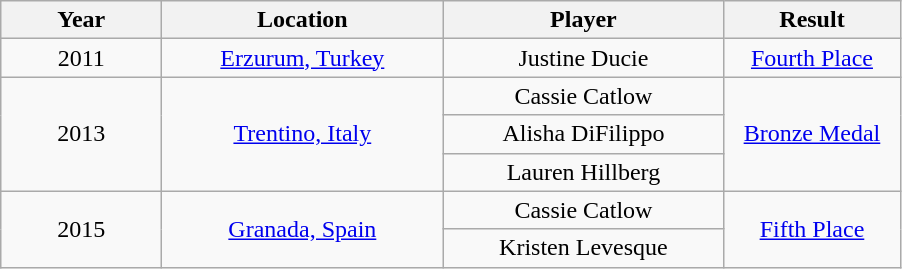<table class="wikitable" style="text-align: center;">
<tr>
<th scope="col" width="100px">Year</th>
<th scope="col" width="180px">Location</th>
<th scope="col" width="180px">Player</th>
<th scope="col" width="110px">Result</th>
</tr>
<tr>
<td rowspan="1">2011</td>
<td rowspan="1"> <a href='#'>Erzurum, Turkey</a></td>
<td> Justine Ducie</td>
<td rowspan="1"><a href='#'>Fourth Place</a></td>
</tr>
<tr>
<td rowspan="3">2013</td>
<td rowspan="3"> <a href='#'>Trentino, Italy</a></td>
<td> Cassie Catlow</td>
<td rowspan="3"><a href='#'>Bronze Medal</a></td>
</tr>
<tr>
<td> Alisha DiFilippo</td>
</tr>
<tr>
<td> Lauren Hillberg</td>
</tr>
<tr>
<td rowspan="8">2015</td>
<td rowspan="8"> <a href='#'>Granada, Spain</a></td>
<td> Cassie Catlow</td>
<td rowspan="8"><a href='#'>Fifth Place</a></td>
</tr>
<tr>
<td> Kristen Levesque</td>
</tr>
</table>
